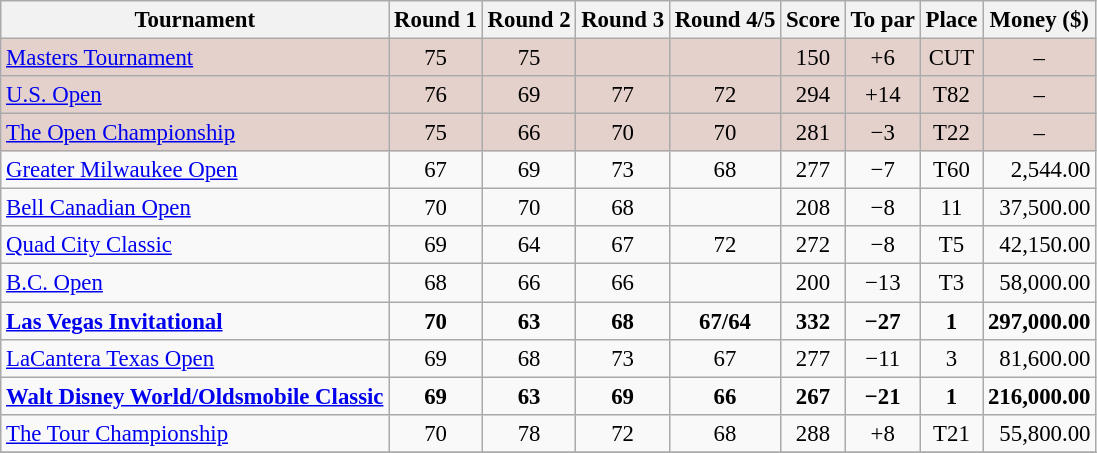<table class=wikitable style="font-size:95%;text-align:center">
<tr>
<th>Tournament</th>
<th>Round 1</th>
<th>Round 2</th>
<th>Round 3</th>
<th>Round 4/5</th>
<th>Score</th>
<th>To par</th>
<th>Place</th>
<th>Money ($)</th>
</tr>
<tr style="background:#e5d1cb;">
<td align=left><a href='#'>Masters Tournament</a></td>
<td>75</td>
<td>75</td>
<td></td>
<td></td>
<td>150</td>
<td>+6</td>
<td>CUT</td>
<td>–</td>
</tr>
<tr style="background:#e5d1cb;">
<td align=left><a href='#'>U.S. Open</a></td>
<td>76</td>
<td>69</td>
<td>77</td>
<td>72</td>
<td>294</td>
<td>+14</td>
<td>T82</td>
<td>–</td>
</tr>
<tr style="background:#e5d1cb;">
<td align=left><a href='#'>The Open Championship</a></td>
<td>75</td>
<td>66</td>
<td>70</td>
<td>70</td>
<td>281</td>
<td>−3</td>
<td>T22</td>
<td>–</td>
</tr>
<tr>
<td align=left><a href='#'>Greater Milwaukee Open</a></td>
<td>67</td>
<td>69</td>
<td>73</td>
<td>68</td>
<td>277</td>
<td>−7</td>
<td>T60</td>
<td align=right>2,544.00</td>
</tr>
<tr>
<td align=left><a href='#'>Bell Canadian Open</a></td>
<td>70</td>
<td>70</td>
<td>68</td>
<td></td>
<td>208</td>
<td>−8</td>
<td>11</td>
<td align=right>37,500.00</td>
</tr>
<tr>
<td align=left><a href='#'>Quad City Classic</a></td>
<td>69</td>
<td>64</td>
<td>67</td>
<td>72</td>
<td>272</td>
<td>−8</td>
<td>T5</td>
<td align=right>42,150.00</td>
</tr>
<tr>
<td align=left><a href='#'>B.C. Open</a></td>
<td>68</td>
<td>66</td>
<td>66</td>
<td></td>
<td>200</td>
<td>−13</td>
<td>T3</td>
<td align=right>58,000.00</td>
</tr>
<tr>
<td align=left><strong><a href='#'>Las Vegas Invitational</a></strong></td>
<td><strong>70</strong></td>
<td><strong>63</strong></td>
<td><strong>68</strong></td>
<td><strong>67/64</strong></td>
<td><strong>332</strong></td>
<td><strong>−27</strong></td>
<td><strong>1</strong></td>
<td align=right><strong>297,000.00</strong></td>
</tr>
<tr>
<td align=left><a href='#'>LaCantera Texas Open</a></td>
<td>69</td>
<td>68</td>
<td>73</td>
<td>67</td>
<td>277</td>
<td>−11</td>
<td>3</td>
<td align=right>81,600.00</td>
</tr>
<tr>
<td align=left><strong><a href='#'>Walt Disney World/Oldsmobile Classic</a></strong></td>
<td><strong>69</strong></td>
<td><strong>63</strong></td>
<td><strong>69</strong></td>
<td><strong>66</strong></td>
<td><strong>267</strong></td>
<td><strong>−21</strong></td>
<td><strong>1</strong></td>
<td align=right><strong>216,000.00</strong></td>
</tr>
<tr>
<td align=left><a href='#'>The Tour Championship</a></td>
<td>70</td>
<td>78</td>
<td>72</td>
<td>68</td>
<td>288</td>
<td>+8</td>
<td>T21</td>
<td align=right>55,800.00</td>
</tr>
<tr>
</tr>
</table>
